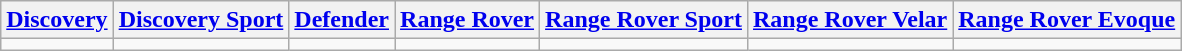<table class="wikitable">
<tr>
<th><a href='#'>Discovery</a></th>
<th><a href='#'>Discovery Sport</a></th>
<th><a href='#'>Defender</a></th>
<th><a href='#'>Range Rover</a></th>
<th><a href='#'>Range Rover Sport</a></th>
<th><a href='#'>Range Rover Velar</a></th>
<th><a href='#'>Range Rover Evoque</a></th>
</tr>
<tr>
<td></td>
<td></td>
<td></td>
<td></td>
<td></td>
<td></td>
<td></td>
</tr>
</table>
